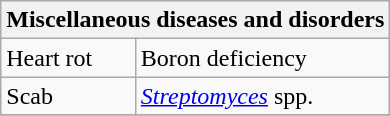<table class="wikitable" style="clear">
<tr>
<th colspan=2><strong>Miscellaneous diseases and disorders</strong><br></th>
</tr>
<tr>
<td>Heart rot</td>
<td>Boron deficiency</td>
</tr>
<tr>
<td>Scab</td>
<td><em><a href='#'>Streptomyces</a></em> spp.</td>
</tr>
<tr>
</tr>
</table>
